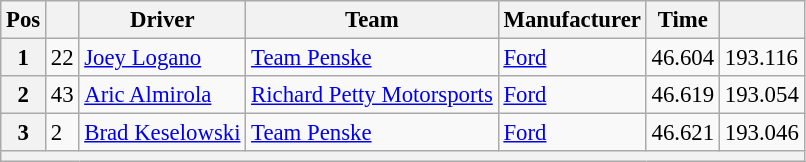<table class="wikitable" style="font-size:95%">
<tr>
<th>Pos</th>
<th></th>
<th>Driver</th>
<th>Team</th>
<th>Manufacturer</th>
<th>Time</th>
<th></th>
</tr>
<tr>
<th>1</th>
<td>22</td>
<td><a href='#'>Joey Logano</a></td>
<td><a href='#'>Team Penske</a></td>
<td><a href='#'>Ford</a></td>
<td>46.604</td>
<td>193.116</td>
</tr>
<tr>
<th>2</th>
<td>43</td>
<td><a href='#'>Aric Almirola</a></td>
<td><a href='#'>Richard Petty Motorsports</a></td>
<td><a href='#'>Ford</a></td>
<td>46.619</td>
<td>193.054</td>
</tr>
<tr>
<th>3</th>
<td>2</td>
<td><a href='#'>Brad Keselowski</a></td>
<td><a href='#'>Team Penske</a></td>
<td><a href='#'>Ford</a></td>
<td>46.621</td>
<td>193.046</td>
</tr>
<tr>
<th colspan="7"></th>
</tr>
</table>
